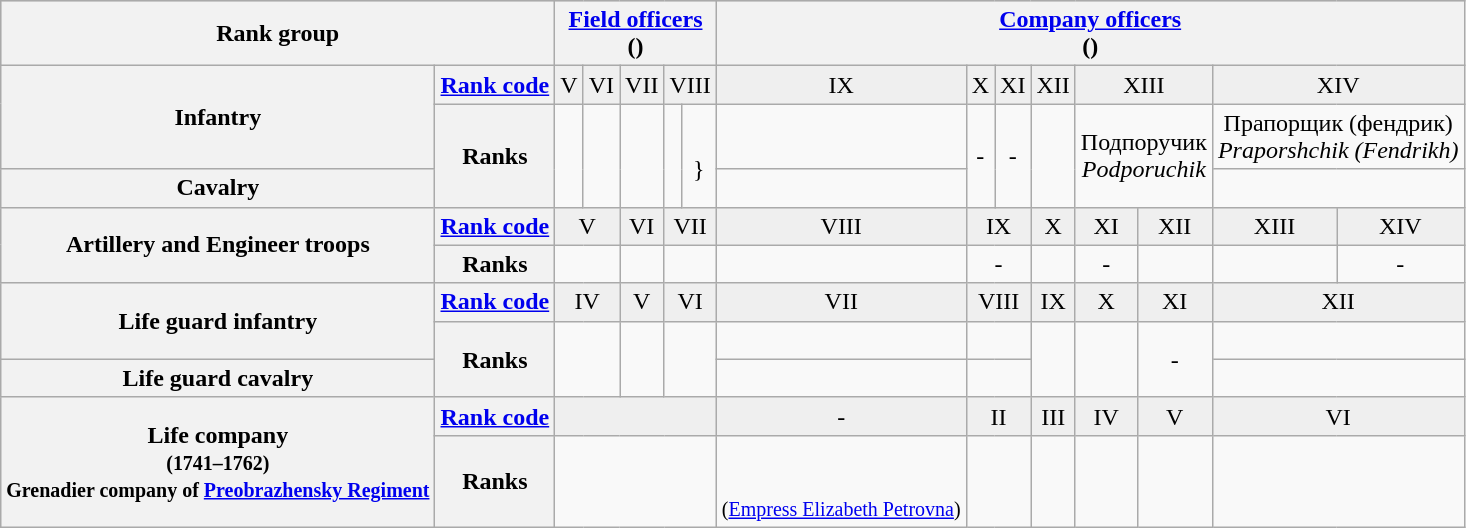<table class="wikitable">
<tr align="center" style="background:#cfcfcf;">
<th colspan="2">Rank group</th>
<th colspan="5"><a href='#'>Field officers</a><br>()</th>
<th colspan="8"><a href='#'>Company officers</a><br>()</th>
</tr>
<tr style="background:#efefef;text-align:center;">
<th rowspan="2">Infantry</th>
<th><a href='#'>Rank code</a></th>
<td>V</td>
<td>VI</td>
<td>VII</td>
<td colspan=2>VIII</td>
<td>IX</td>
<td>X</td>
<td colspan="1">XI</td>
<td colspan="1">XII</td>
<td colspan="2">XIII</td>
<td colspan=2>XIV</td>
</tr>
<tr style="text-align:center;">
<th rowspan="2">Ranks</th>
<td rowspan="2"><br></td>
<td rowspan="2"><br></td>
<td rowspan="2"><br></td>
<td colspan=1 rowspan=2><br></td>
<td colspan=1 rowspan=2><br>}</td>
<td><br></td>
<td rowspan="2">-</td>
<td colspan="1" rowspan="2">-</td>
<td colspan="1" rowspan="2"><br></td>
<td colspan="2" rowspan="2">Подпоручик<br><em>Podporuchik</em></td>
<td colspan="2">Прапорщик (фендрик)<br><em>Praporshchik (Fendrikh)</em></td>
</tr>
<tr style="text-align:center;">
<th>Cavalry</th>
<td><br></td>
<td colspan="2"><br></td>
</tr>
<tr style="background:#efefef;text-align:center;">
<th rowspan="2">Artillery and Engineer troops</th>
<th><a href='#'>Rank code</a></th>
<td colspan="2">V</td>
<td>VI</td>
<td colspan=2>VII</td>
<td>VIII</td>
<td colspan=2>IX</td>
<td>X</td>
<td>XI</td>
<td>XII</td>
<td colspan=1>XIII</td>
<td colspan=1>XIV</td>
</tr>
<tr style="text-align:center;">
<th>Ranks</th>
<td colspan="2"><br></td>
<td><br></td>
<td colspan="2"><br></td>
<td><br></td>
<td colspan="2">-</td>
<td><br></td>
<td>-</td>
<td><br></td>
<td colspan="1"><br></td>
<td colspan="1">-</td>
</tr>
<tr style="background:#efefef;text-align:center;">
<th rowspan="2">Life guard infantry</th>
<th><a href='#'>Rank code</a></th>
<td colspan="2">IV</td>
<td>V</td>
<td colspan="2">VI</td>
<td>VII</td>
<td colspan="2">VIII</td>
<td>IX</td>
<td>X</td>
<td>XI</td>
<td colspan="2">XII</td>
</tr>
<tr style="text-align:center;">
<th rowspan="2">Ranks</th>
<td colspan="2" rowspan="2"><br></td>
<td rowspan="2"><br></td>
<td colspan="2" rowspan="2"><br></td>
<td><br></td>
<td colspan="2"><br></td>
<td rowspan="2"><br></td>
<td rowspan="2"><br></td>
<td rowspan="2">-</td>
<td colspan="2"><br></td>
</tr>
<tr style="text-align:center;">
<th>Life guard cavalry</th>
<td><br></td>
<td colspan="2"><br></td>
<td colspan="2"><br></td>
</tr>
<tr style="background:#efefef;text-align:center;">
<th rowspan="2">Life company<br><small>(1741–1762)<br>Grenadier company of <a href='#'>Preobrazhensky Regiment</a></small></th>
<th><a href='#'>Rank code</a></th>
<td colspan="5"></td>
<td>-</td>
<td colspan="2">II</td>
<td>III</td>
<td>IV</td>
<td>V</td>
<td colspan="2">VI</td>
</tr>
<tr style="text-align:center;">
<th>Ranks</th>
<td colspan="5"></td>
<td><br><br><small>(<a href='#'>Empress Elizabeth Petrovna</a>)</small></td>
<td colspan="2"><br></td>
<td><br></td>
<td><br></td>
<td><br></td>
<td colspan="2"><br></td>
</tr>
</table>
